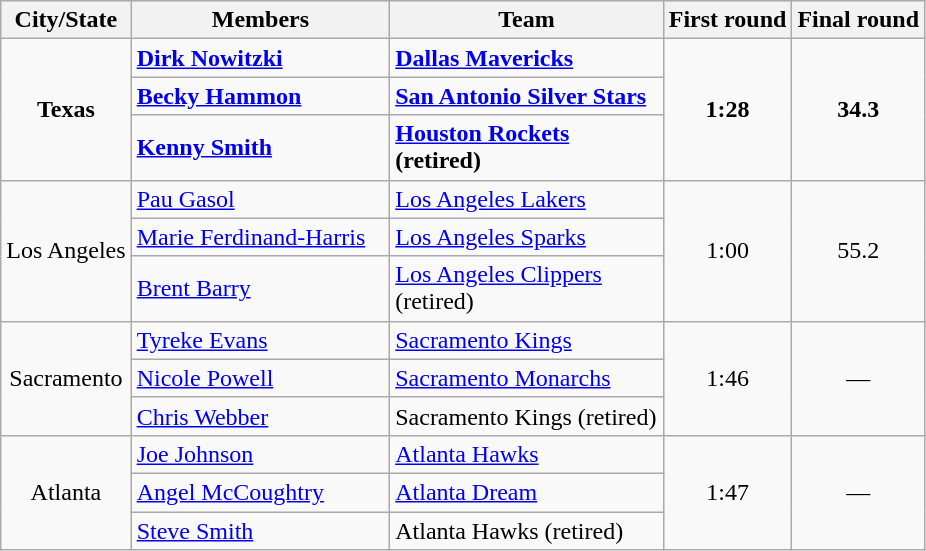<table class="wikitable">
<tr>
<th>City/State</th>
<th style="width:165px;">Members</th>
<th width=175>Team</th>
<th>First round</th>
<th>Final round</th>
</tr>
<tr>
<td style="text-align:center;" rowspan="3"><strong>Texas</strong></td>
<td><strong><a href='#'>Dirk Nowitzki</a></strong></td>
<td><strong><a href='#'>Dallas Mavericks</a></strong></td>
<td style="text-align:center;" rowspan="3"><strong>1:28</strong></td>
<td style="text-align:center;" rowspan="3"><strong>34.3</strong></td>
</tr>
<tr>
<td><strong><a href='#'>Becky Hammon</a></strong></td>
<td><strong><a href='#'>San Antonio Silver Stars</a></strong></td>
</tr>
<tr>
<td><strong><a href='#'>Kenny Smith</a></strong></td>
<td><strong><a href='#'>Houston Rockets</a> (retired)</strong></td>
</tr>
<tr>
<td style="text-align:center;" rowspan="3">Los Angeles</td>
<td><a href='#'>Pau Gasol</a></td>
<td><a href='#'>Los Angeles Lakers</a></td>
<td style="text-align:center;" rowspan="3">1:00</td>
<td style="text-align:center;" rowspan="3">55.2</td>
</tr>
<tr>
<td><a href='#'>Marie Ferdinand-Harris</a></td>
<td><a href='#'>Los Angeles Sparks</a></td>
</tr>
<tr>
<td><a href='#'>Brent Barry</a></td>
<td><a href='#'>Los Angeles Clippers</a> (retired)</td>
</tr>
<tr>
<td style="text-align:center;" rowspan="3">Sacramento</td>
<td><a href='#'>Tyreke Evans</a></td>
<td><a href='#'>Sacramento Kings</a></td>
<td style="text-align:center;" rowspan="3">1:46</td>
<td style="text-align:center;" rowspan="3">—</td>
</tr>
<tr>
<td><a href='#'>Nicole Powell</a></td>
<td><a href='#'>Sacramento Monarchs</a></td>
</tr>
<tr>
<td><a href='#'>Chris Webber</a></td>
<td>Sacramento Kings (retired)</td>
</tr>
<tr>
<td style="text-align:center;" rowspan="3">Atlanta</td>
<td><a href='#'>Joe Johnson</a></td>
<td><a href='#'>Atlanta Hawks</a></td>
<td style="text-align:center;" rowspan="3">1:47</td>
<td style="text-align:center;" rowspan="3">—</td>
</tr>
<tr>
<td><a href='#'>Angel McCoughtry</a></td>
<td><a href='#'>Atlanta Dream</a></td>
</tr>
<tr>
<td><a href='#'>Steve Smith</a></td>
<td>Atlanta Hawks (retired)</td>
</tr>
</table>
